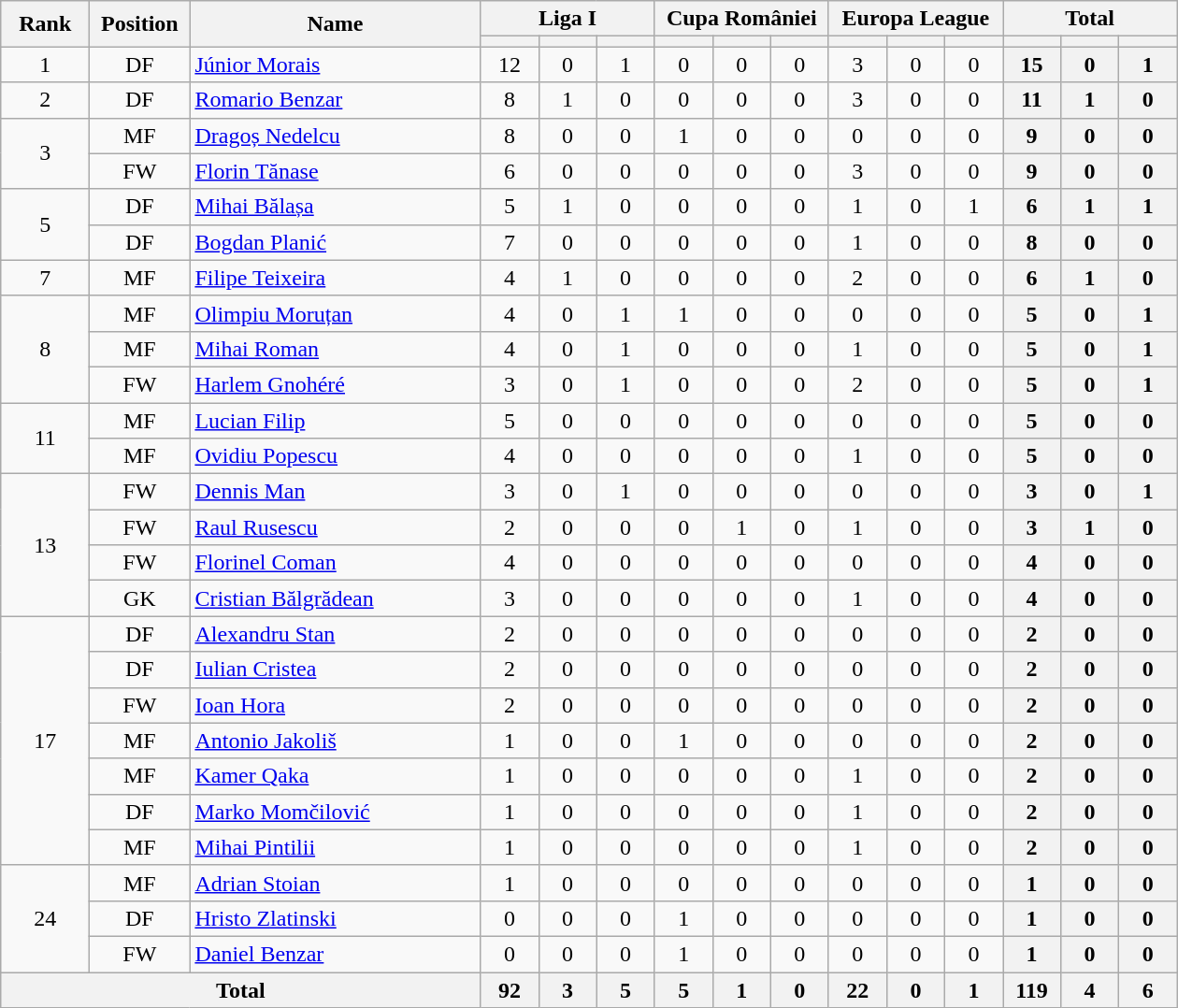<table class="wikitable" style="text-align:center;">
<tr>
<th rowspan="2" style="width:56px;">Rank</th>
<th rowspan="2" style="width:64px;">Position</th>
<th rowspan="2" style="width:200px;">Name</th>
<th colspan="3" style="width:84px;">Liga I</th>
<th colspan="3" style="width:84px;">Cupa României</th>
<th colspan="3" style="width:84px;">Europa League</th>
<th colspan="3" style="width:84px;">Total</th>
</tr>
<tr>
<th style="width:34px;"></th>
<th style="width:34px;"></th>
<th style="width:34px;"></th>
<th style="width:34px;"></th>
<th style="width:34px;"></th>
<th style="width:34px;"></th>
<th style="width:34px;"></th>
<th style="width:34px;"></th>
<th style="width:34px;"></th>
<th style="width:34px;"></th>
<th style="width:34px;"></th>
<th style="width:34px;"></th>
</tr>
<tr>
<td>1</td>
<td>DF</td>
<td align="left"> <a href='#'>Júnior Morais</a></td>
<td>12</td>
<td>0</td>
<td>1</td>
<td>0</td>
<td>0</td>
<td>0</td>
<td>3</td>
<td>0</td>
<td>0</td>
<th>15</th>
<th>0</th>
<th>1</th>
</tr>
<tr>
<td>2</td>
<td>DF</td>
<td align="left"> <a href='#'>Romario Benzar</a></td>
<td>8</td>
<td>1</td>
<td>0</td>
<td>0</td>
<td>0</td>
<td>0</td>
<td>3</td>
<td>0</td>
<td>0</td>
<th>11</th>
<th>1</th>
<th>0</th>
</tr>
<tr>
<td rowspan="2">3</td>
<td>MF</td>
<td align="left"> <a href='#'>Dragoș Nedelcu</a></td>
<td>8</td>
<td>0</td>
<td>0</td>
<td>1</td>
<td>0</td>
<td>0</td>
<td>0</td>
<td>0</td>
<td>0</td>
<th>9</th>
<th>0</th>
<th>0</th>
</tr>
<tr>
<td>FW</td>
<td align="left"> <a href='#'>Florin Tănase</a></td>
<td>6</td>
<td>0</td>
<td>0</td>
<td>0</td>
<td>0</td>
<td>0</td>
<td>3</td>
<td>0</td>
<td>0</td>
<th>9</th>
<th>0</th>
<th>0</th>
</tr>
<tr>
<td rowspan="2">5</td>
<td>DF</td>
<td align="left"> <a href='#'>Mihai Bălașa</a></td>
<td>5</td>
<td>1</td>
<td>0</td>
<td>0</td>
<td>0</td>
<td>0</td>
<td>1</td>
<td>0</td>
<td>1</td>
<th>6</th>
<th>1</th>
<th>1</th>
</tr>
<tr>
<td>DF</td>
<td align="left"> <a href='#'>Bogdan Planić</a></td>
<td>7</td>
<td>0</td>
<td>0</td>
<td>0</td>
<td>0</td>
<td>0</td>
<td>1</td>
<td>0</td>
<td>0</td>
<th>8</th>
<th>0</th>
<th>0</th>
</tr>
<tr>
<td>7</td>
<td>MF</td>
<td align="left"> <a href='#'>Filipe Teixeira</a></td>
<td>4</td>
<td>1</td>
<td>0</td>
<td>0</td>
<td>0</td>
<td>0</td>
<td>2</td>
<td>0</td>
<td>0</td>
<th>6</th>
<th>1</th>
<th>0</th>
</tr>
<tr>
<td rowspan="3">8</td>
<td>MF</td>
<td align="left"> <a href='#'>Olimpiu Moruțan</a></td>
<td>4</td>
<td>0</td>
<td>1</td>
<td>1</td>
<td>0</td>
<td>0</td>
<td>0</td>
<td>0</td>
<td>0</td>
<th>5</th>
<th>0</th>
<th>1</th>
</tr>
<tr>
<td>MF</td>
<td align="left"> <a href='#'>Mihai Roman</a></td>
<td>4</td>
<td>0</td>
<td>1</td>
<td>0</td>
<td>0</td>
<td>0</td>
<td>1</td>
<td>0</td>
<td>0</td>
<th>5</th>
<th>0</th>
<th>1</th>
</tr>
<tr>
<td>FW</td>
<td align="left"> <a href='#'>Harlem Gnohéré</a></td>
<td>3</td>
<td>0</td>
<td>1</td>
<td>0</td>
<td>0</td>
<td>0</td>
<td>2</td>
<td>0</td>
<td>0</td>
<th>5</th>
<th>0</th>
<th>1</th>
</tr>
<tr>
<td rowspan="2">11</td>
<td>MF</td>
<td align="left"> <a href='#'>Lucian Filip</a></td>
<td>5</td>
<td>0</td>
<td>0</td>
<td>0</td>
<td>0</td>
<td>0</td>
<td>0</td>
<td>0</td>
<td>0</td>
<th>5</th>
<th>0</th>
<th>0</th>
</tr>
<tr>
<td>MF</td>
<td align="left"> <a href='#'>Ovidiu Popescu</a></td>
<td>4</td>
<td>0</td>
<td>0</td>
<td>0</td>
<td>0</td>
<td>0</td>
<td>1</td>
<td>0</td>
<td>0</td>
<th>5</th>
<th>0</th>
<th>0</th>
</tr>
<tr>
<td rowspan="4">13</td>
<td>FW</td>
<td align="left"> <a href='#'>Dennis Man</a></td>
<td>3</td>
<td>0</td>
<td>1</td>
<td>0</td>
<td>0</td>
<td>0</td>
<td>0</td>
<td>0</td>
<td>0</td>
<th>3</th>
<th>0</th>
<th>1</th>
</tr>
<tr>
<td>FW</td>
<td align="left"> <a href='#'>Raul Rusescu</a></td>
<td>2</td>
<td>0</td>
<td>0</td>
<td>0</td>
<td>1</td>
<td>0</td>
<td>1</td>
<td>0</td>
<td>0</td>
<th>3</th>
<th>1</th>
<th>0</th>
</tr>
<tr>
<td>FW</td>
<td align="left"> <a href='#'>Florinel Coman</a></td>
<td>4</td>
<td>0</td>
<td>0</td>
<td>0</td>
<td>0</td>
<td>0</td>
<td>0</td>
<td>0</td>
<td>0</td>
<th>4</th>
<th>0</th>
<th>0</th>
</tr>
<tr>
<td>GK</td>
<td align="left"> <a href='#'>Cristian Bălgrădean</a></td>
<td>3</td>
<td>0</td>
<td>0</td>
<td>0</td>
<td>0</td>
<td>0</td>
<td>1</td>
<td>0</td>
<td>0</td>
<th>4</th>
<th>0</th>
<th>0</th>
</tr>
<tr>
<td rowspan="7">17</td>
<td>DF</td>
<td align="left"> <a href='#'>Alexandru Stan</a></td>
<td>2</td>
<td>0</td>
<td>0</td>
<td>0</td>
<td>0</td>
<td>0</td>
<td>0</td>
<td>0</td>
<td>0</td>
<th>2</th>
<th>0</th>
<th>0</th>
</tr>
<tr>
<td>DF</td>
<td align="left"> <a href='#'>Iulian Cristea</a></td>
<td>2</td>
<td>0</td>
<td>0</td>
<td>0</td>
<td>0</td>
<td>0</td>
<td>0</td>
<td>0</td>
<td>0</td>
<th>2</th>
<th>0</th>
<th>0</th>
</tr>
<tr>
<td>FW</td>
<td align="left"> <a href='#'>Ioan Hora</a></td>
<td>2</td>
<td>0</td>
<td>0</td>
<td>0</td>
<td>0</td>
<td>0</td>
<td>0</td>
<td>0</td>
<td>0</td>
<th>2</th>
<th>0</th>
<th>0</th>
</tr>
<tr>
<td>MF</td>
<td align="left"> <a href='#'>Antonio Jakoliš</a></td>
<td>1</td>
<td>0</td>
<td>0</td>
<td>1</td>
<td>0</td>
<td>0</td>
<td>0</td>
<td>0</td>
<td>0</td>
<th>2</th>
<th>0</th>
<th>0</th>
</tr>
<tr>
<td>MF</td>
<td align="left"> <a href='#'>Kamer Qaka</a></td>
<td>1</td>
<td>0</td>
<td>0</td>
<td>0</td>
<td>0</td>
<td>0</td>
<td>1</td>
<td>0</td>
<td>0</td>
<th>2</th>
<th>0</th>
<th>0</th>
</tr>
<tr>
<td>DF</td>
<td align="left"> <a href='#'>Marko Momčilović</a></td>
<td>1</td>
<td>0</td>
<td>0</td>
<td>0</td>
<td>0</td>
<td>0</td>
<td>1</td>
<td>0</td>
<td>0</td>
<th>2</th>
<th>0</th>
<th>0</th>
</tr>
<tr>
<td>MF</td>
<td align="left"> <a href='#'>Mihai Pintilii</a></td>
<td>1</td>
<td>0</td>
<td>0</td>
<td>0</td>
<td>0</td>
<td>0</td>
<td>1</td>
<td>0</td>
<td>0</td>
<th>2</th>
<th>0</th>
<th>0</th>
</tr>
<tr>
<td rowspan="3">24</td>
<td>MF</td>
<td align="left"> <a href='#'>Adrian Stoian</a></td>
<td>1</td>
<td>0</td>
<td>0</td>
<td>0</td>
<td>0</td>
<td>0</td>
<td>0</td>
<td>0</td>
<td>0</td>
<th>1</th>
<th>0</th>
<th>0</th>
</tr>
<tr>
<td>DF</td>
<td align="left"> <a href='#'>Hristo Zlatinski</a></td>
<td>0</td>
<td>0</td>
<td>0</td>
<td>1</td>
<td>0</td>
<td>0</td>
<td>0</td>
<td>0</td>
<td>0</td>
<th>1</th>
<th>0</th>
<th>0</th>
</tr>
<tr>
<td>FW</td>
<td align="left"> <a href='#'>Daniel Benzar</a></td>
<td>0</td>
<td>0</td>
<td>0</td>
<td>1</td>
<td>0</td>
<td>0</td>
<td>0</td>
<td>0</td>
<td>0</td>
<th>1</th>
<th>0</th>
<th>0</th>
</tr>
<tr>
<th colspan="3">Total</th>
<th>92</th>
<th>3</th>
<th>5</th>
<th>5</th>
<th>1</th>
<th>0</th>
<th>22</th>
<th>0</th>
<th>1</th>
<th>119</th>
<th>4</th>
<th>6</th>
</tr>
</table>
